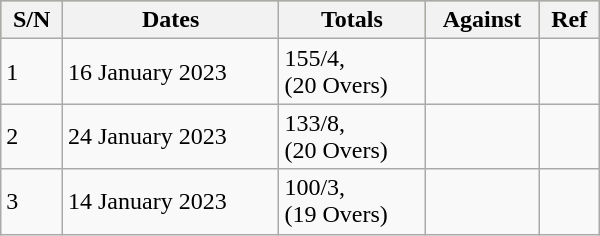<table class="wikitable"  style="width: 400px;">
<tr bgcolor=#bdb76b>
<th>S/N</th>
<th>Dates</th>
<th>Totals</th>
<th>Against</th>
<th>Ref</th>
</tr>
<tr>
<td>1</td>
<td>16 January 2023</td>
<td>155/4,<br>(20 Overs)</td>
<td></td>
<td></td>
</tr>
<tr>
<td>2</td>
<td>24 January 2023</td>
<td>133/8,<br>(20 Overs)</td>
<td></td>
<td></td>
</tr>
<tr>
<td>3</td>
<td>14 January 2023</td>
<td>100/3,<br>(19 Overs)</td>
<td></td>
<td></td>
</tr>
</table>
